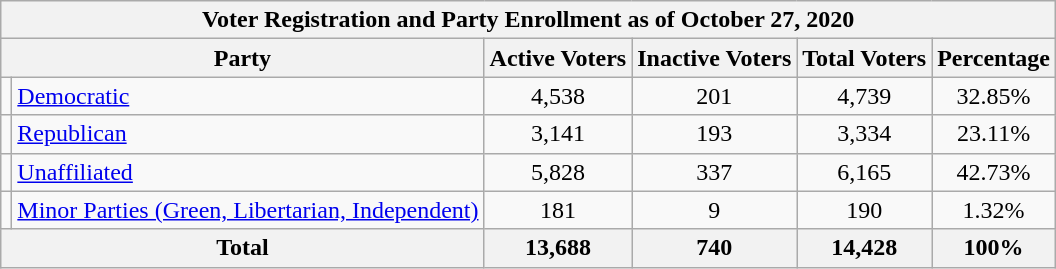<table class=wikitable>
<tr>
<th colspan = 6>Voter Registration and Party Enrollment as of October 27, 2020</th>
</tr>
<tr>
<th colspan = 2>Party</th>
<th>Active Voters</th>
<th>Inactive Voters</th>
<th>Total Voters</th>
<th>Percentage</th>
</tr>
<tr>
<td></td>
<td><a href='#'>Democratic</a></td>
<td align = center>4,538</td>
<td align = center>201</td>
<td align = center>4,739</td>
<td align = center>32.85%</td>
</tr>
<tr>
<td></td>
<td><a href='#'>Republican</a></td>
<td align = center>3,141</td>
<td align = center>193</td>
<td align = center>3,334</td>
<td align = center>23.11%</td>
</tr>
<tr>
<td></td>
<td><a href='#'>Unaffiliated</a></td>
<td align = center>5,828</td>
<td align = center>337</td>
<td align = center>6,165</td>
<td align = center>42.73%</td>
</tr>
<tr>
<td></td>
<td><a href='#'>Minor Parties (Green, Libertarian, Independent)</a></td>
<td align = center>181</td>
<td align = center>9</td>
<td align = center>190</td>
<td align = center>1.32%</td>
</tr>
<tr>
<th colspan = 2>Total</th>
<th align = center>13,688</th>
<th align = center>740</th>
<th align = center>14,428</th>
<th align = center>100%</th>
</tr>
</table>
